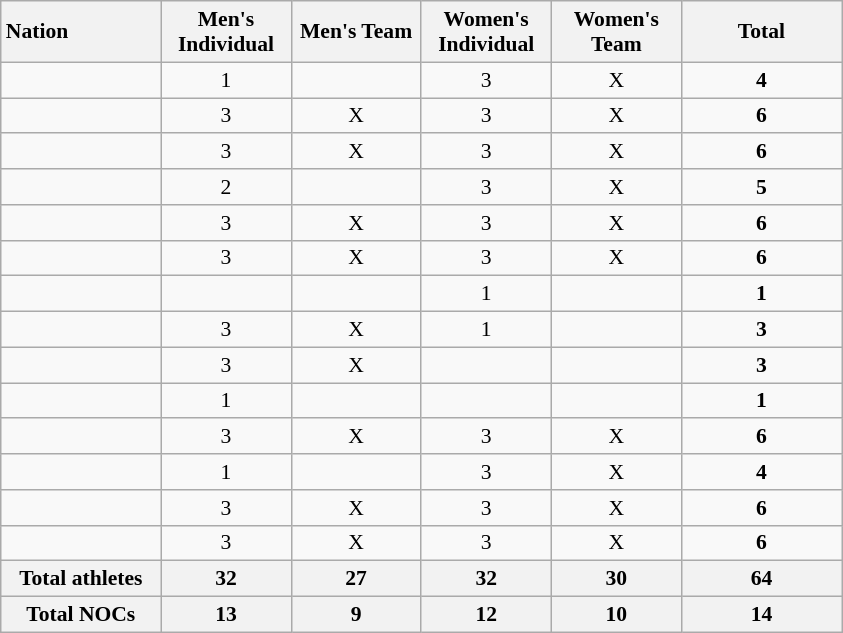<table class="wikitable collapsible sortable" style="text-align:center; font-size:90%;">
<tr>
<th style="text-align:left; width:100px;">Nation</th>
<th width=80>Men's Individual</th>
<th width=80>Men's Team</th>
<th width=80>Women's Individual</th>
<th width=80>Women's Team</th>
<th width=100>Total</th>
</tr>
<tr>
<td style="text-align:left;"></td>
<td>1</td>
<td></td>
<td>3</td>
<td>X</td>
<td><strong>4</strong></td>
</tr>
<tr>
<td style="text-align:left;"></td>
<td>3</td>
<td>X</td>
<td>3</td>
<td>X</td>
<td><strong>6</strong></td>
</tr>
<tr>
<td style="text-align:left;"></td>
<td>3</td>
<td>X</td>
<td>3</td>
<td>X</td>
<td><strong>6</strong></td>
</tr>
<tr>
<td style="text-align:left;"></td>
<td>2</td>
<td></td>
<td>3</td>
<td>X</td>
<td><strong>5</strong></td>
</tr>
<tr>
<td style="text-align:left;"></td>
<td>3</td>
<td>X</td>
<td>3</td>
<td>X</td>
<td><strong>6</strong></td>
</tr>
<tr>
<td style="text-align:left;"></td>
<td>3</td>
<td>X</td>
<td>3</td>
<td>X</td>
<td><strong>6</strong></td>
</tr>
<tr>
<td style="text-align:left;"></td>
<td></td>
<td></td>
<td>1</td>
<td></td>
<td><strong>1</strong></td>
</tr>
<tr>
<td style="text-align:left;"></td>
<td>3</td>
<td>X</td>
<td>1</td>
<td></td>
<td><strong>3</strong></td>
</tr>
<tr>
<td style="text-align:left;"></td>
<td>3</td>
<td>X</td>
<td></td>
<td></td>
<td><strong>3</strong></td>
</tr>
<tr>
<td style="text-align:left;"></td>
<td>1</td>
<td></td>
<td></td>
<td></td>
<td><strong>1</strong></td>
</tr>
<tr>
<td style="text-align:left;"></td>
<td>3</td>
<td>X</td>
<td>3</td>
<td>X</td>
<td><strong>6</strong></td>
</tr>
<tr>
<td style="text-align:left;"></td>
<td>1</td>
<td></td>
<td>3</td>
<td>X</td>
<td><strong>4</strong></td>
</tr>
<tr>
<td style="text-align:left;"></td>
<td>3</td>
<td>X</td>
<td>3</td>
<td>X</td>
<td><strong>6</strong></td>
</tr>
<tr>
<td style="text-align:left;"></td>
<td>3</td>
<td>X</td>
<td>3</td>
<td>X</td>
<td><strong>6</strong></td>
</tr>
<tr class="sortbottom">
<th>Total athletes</th>
<th>32</th>
<th>27</th>
<th>32</th>
<th>30</th>
<th>64</th>
</tr>
<tr class="sortbottom">
<th>Total NOCs</th>
<th>13</th>
<th>9</th>
<th>12</th>
<th>10</th>
<th>14</th>
</tr>
</table>
